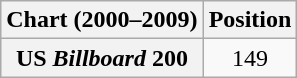<table class="wikitable plainrowheaders" style="text-align:center">
<tr>
<th scope="col">Chart (2000–2009)</th>
<th scope="col">Position</th>
</tr>
<tr>
<th scope="row">US <em>Billboard</em> 200</th>
<td>149</td>
</tr>
</table>
